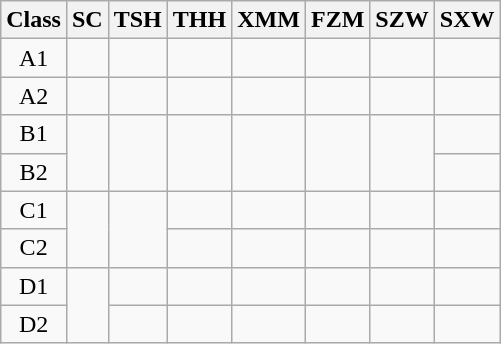<table class="wikitable" style="text-align: center;">
<tr>
<th>Class</th>
<th>SC</th>
<th>TSH</th>
<th>THH</th>
<th>XMM</th>
<th>FZM</th>
<th>SZW</th>
<th>SXW</th>
</tr>
<tr>
<td>A1</td>
<td></td>
<td></td>
<td></td>
<td></td>
<td></td>
<td></td>
<td></td>
</tr>
<tr>
<td>A2</td>
<td></td>
<td></td>
<td></td>
<td></td>
<td></td>
<td></td>
<td></td>
</tr>
<tr>
<td>B1</td>
<td rowspan="2"></td>
<td rowspan="2"></td>
<td rowspan="2"></td>
<td rowspan="2"></td>
<td rowspan="2"></td>
<td rowspan="2"></td>
<td></td>
</tr>
<tr>
<td>B2</td>
<td></td>
</tr>
<tr>
<td>C1</td>
<td rowspan="2"></td>
<td rowspan="2"></td>
<td></td>
<td></td>
<td></td>
<td></td>
<td></td>
</tr>
<tr>
<td>C2</td>
<td></td>
<td></td>
<td></td>
<td></td>
<td></td>
</tr>
<tr>
<td>D1</td>
<td rowspan="2"></td>
<td></td>
<td></td>
<td></td>
<td></td>
<td></td>
<td></td>
</tr>
<tr>
<td>D2</td>
<td></td>
<td></td>
<td></td>
<td></td>
<td></td>
<td></td>
</tr>
</table>
